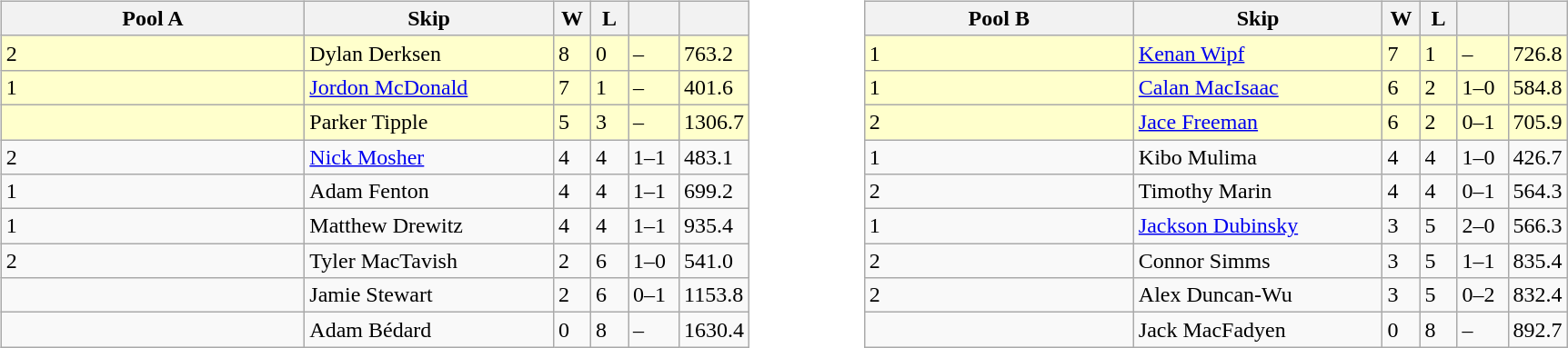<table>
<tr>
<td valign=top width=10%><br><table class=wikitable>
<tr>
<th width=215>Pool A</th>
<th width=175>Skip</th>
<th width=20>W</th>
<th width=20>L</th>
<th width=30></th>
<th width=20></th>
</tr>
<tr bgcolor=#ffffcc>
<td> 2</td>
<td>Dylan Derksen</td>
<td>8</td>
<td>0</td>
<td>–</td>
<td>763.2</td>
</tr>
<tr bgcolor=#ffffcc>
<td> 1</td>
<td><a href='#'>Jordon McDonald</a></td>
<td>7</td>
<td>1</td>
<td>–</td>
<td>401.6</td>
</tr>
<tr bgcolor=#ffffcc>
<td></td>
<td>Parker Tipple</td>
<td>5</td>
<td>3</td>
<td>–</td>
<td>1306.7</td>
</tr>
<tr>
<td> 2</td>
<td><a href='#'>Nick Mosher</a></td>
<td>4</td>
<td>4</td>
<td>1–1</td>
<td>483.1</td>
</tr>
<tr>
<td> 1</td>
<td>Adam Fenton</td>
<td>4</td>
<td>4</td>
<td>1–1</td>
<td>699.2</td>
</tr>
<tr>
<td> 1</td>
<td>Matthew Drewitz</td>
<td>4</td>
<td>4</td>
<td>1–1</td>
<td>935.4</td>
</tr>
<tr>
<td> 2</td>
<td>Tyler MacTavish</td>
<td>2</td>
<td>6</td>
<td>1–0</td>
<td>541.0</td>
</tr>
<tr>
<td></td>
<td>Jamie Stewart</td>
<td>2</td>
<td>6</td>
<td>0–1</td>
<td>1153.8</td>
</tr>
<tr>
<td></td>
<td>Adam Bédard</td>
<td>0</td>
<td>8</td>
<td>–</td>
<td>1630.4</td>
</tr>
</table>
</td>
<td valign=top width=10%><br><table class=wikitable>
<tr>
<th width=190>Pool B</th>
<th width=175>Skip</th>
<th width=20>W</th>
<th width=20>L</th>
<th width=30></th>
<th width=20></th>
</tr>
<tr bgcolor=#ffffcc>
<td> 1</td>
<td><a href='#'>Kenan Wipf</a></td>
<td>7</td>
<td>1</td>
<td>–</td>
<td>726.8</td>
</tr>
<tr bgcolor=#ffffcc>
<td> 1</td>
<td><a href='#'>Calan MacIsaac</a></td>
<td>6</td>
<td>2</td>
<td>1–0</td>
<td>584.8</td>
</tr>
<tr bgcolor=#ffffcc>
<td> 2</td>
<td><a href='#'>Jace Freeman</a></td>
<td>6</td>
<td>2</td>
<td>0–1</td>
<td>705.9</td>
</tr>
<tr>
<td> 1</td>
<td>Kibo Mulima</td>
<td>4</td>
<td>4</td>
<td>1–0</td>
<td>426.7</td>
</tr>
<tr>
<td> 2</td>
<td>Timothy Marin</td>
<td>4</td>
<td>4</td>
<td>0–1</td>
<td>564.3</td>
</tr>
<tr>
<td> 1</td>
<td><a href='#'>Jackson Dubinsky</a></td>
<td>3</td>
<td>5</td>
<td>2–0</td>
<td>566.3</td>
</tr>
<tr>
<td> 2</td>
<td>Connor Simms</td>
<td>3</td>
<td>5</td>
<td>1–1</td>
<td>835.4</td>
</tr>
<tr>
<td> 2</td>
<td>Alex Duncan-Wu</td>
<td>3</td>
<td>5</td>
<td>0–2</td>
<td>832.4</td>
</tr>
<tr>
<td></td>
<td>Jack MacFadyen</td>
<td>0</td>
<td>8</td>
<td>–</td>
<td>892.7</td>
</tr>
</table>
</td>
</tr>
</table>
